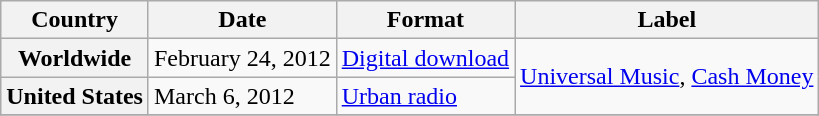<table class="wikitable plainrowheaders">
<tr>
<th scope="col">Country</th>
<th scope="col">Date</th>
<th scope="col">Format</th>
<th scope="col">Label</th>
</tr>
<tr>
<th scope="row">Worldwide</th>
<td>February 24, 2012</td>
<td><a href='#'>Digital download</a></td>
<td rowspan="2"><a href='#'>Universal Music</a>, <a href='#'>Cash Money</a></td>
</tr>
<tr>
<th scope="row">United States</th>
<td>March 6, 2012</td>
<td><a href='#'>Urban radio</a></td>
</tr>
<tr>
</tr>
</table>
